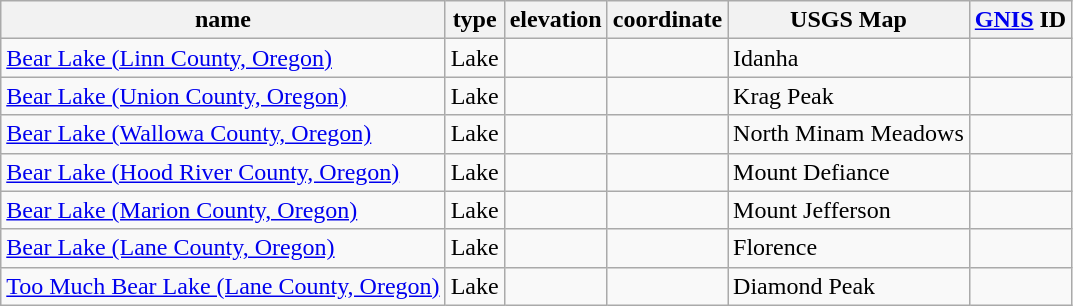<table class="wikitable sortable">
<tr>
<th>name</th>
<th>type</th>
<th>elevation</th>
<th>coordinate</th>
<th>USGS Map</th>
<th><a href='#'>GNIS</a> ID</th>
</tr>
<tr>
<td><a href='#'>Bear Lake (Linn County, Oregon)</a></td>
<td>Lake</td>
<td></td>
<td></td>
<td>Idanha</td>
<td></td>
</tr>
<tr>
<td><a href='#'>Bear Lake (Union County, Oregon)</a></td>
<td>Lake</td>
<td></td>
<td></td>
<td>Krag Peak</td>
<td></td>
</tr>
<tr>
<td><a href='#'>Bear Lake (Wallowa County, Oregon)</a></td>
<td>Lake</td>
<td></td>
<td></td>
<td>North Minam Meadows</td>
<td></td>
</tr>
<tr>
<td><a href='#'>Bear Lake (Hood River County, Oregon)</a></td>
<td>Lake</td>
<td></td>
<td></td>
<td>Mount Defiance</td>
<td></td>
</tr>
<tr>
<td><a href='#'>Bear Lake (Marion County, Oregon)</a></td>
<td>Lake</td>
<td></td>
<td></td>
<td>Mount Jefferson</td>
<td></td>
</tr>
<tr>
<td><a href='#'>Bear Lake (Lane County, Oregon)</a></td>
<td>Lake</td>
<td></td>
<td></td>
<td>Florence</td>
<td></td>
</tr>
<tr>
<td><a href='#'>Too Much Bear Lake (Lane County, Oregon)</a></td>
<td>Lake</td>
<td></td>
<td></td>
<td>Diamond Peak</td>
<td></td>
</tr>
</table>
